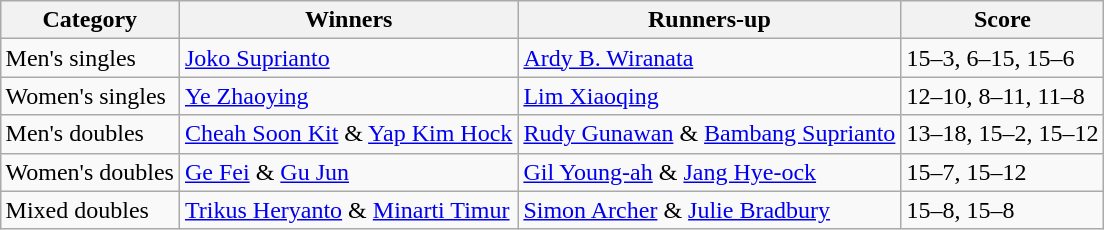<table class=wikitable style="margin:auto;">
<tr>
<th>Category</th>
<th>Winners</th>
<th>Runners-up</th>
<th>Score</th>
</tr>
<tr>
<td>Men's singles</td>
<td> <a href='#'>Joko Suprianto</a></td>
<td> <a href='#'>Ardy B. Wiranata</a></td>
<td>15–3, 6–15, 15–6</td>
</tr>
<tr>
<td>Women's singles</td>
<td> <a href='#'>Ye Zhaoying</a></td>
<td> <a href='#'>Lim Xiaoqing</a></td>
<td>12–10, 8–11, 11–8</td>
</tr>
<tr>
<td>Men's doubles</td>
<td> <a href='#'>Cheah Soon Kit</a> & <a href='#'>Yap Kim Hock</a></td>
<td> <a href='#'>Rudy Gunawan</a> & <a href='#'>Bambang Suprianto</a></td>
<td>13–18, 15–2, 15–12</td>
</tr>
<tr>
<td>Women's doubles</td>
<td> <a href='#'>Ge Fei</a> & <a href='#'>Gu Jun</a></td>
<td> <a href='#'>Gil Young-ah</a> & <a href='#'>Jang Hye-ock</a></td>
<td>15–7, 15–12</td>
</tr>
<tr>
<td>Mixed doubles</td>
<td> <a href='#'>Trikus Heryanto</a> & <a href='#'>Minarti Timur</a></td>
<td> <a href='#'>Simon Archer</a> & <a href='#'>Julie Bradbury</a></td>
<td>15–8, 15–8</td>
</tr>
</table>
